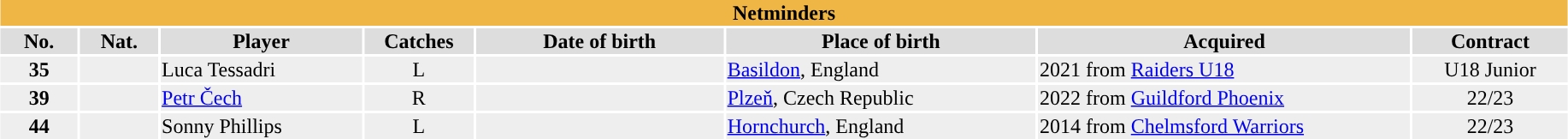<table class="toccolours"  style="width:97%; clear:both; margin:1.5em auto; text-align:center;">
<tr>
<th colspan="10" style="background:#efb645; color:black;”">Netminders</th>
</tr>
<tr style="background:#ddd;">
<th width=5%>No.</th>
<th width=5%>Nat.</th>
<th !width=22%>Player</th>
<th width=7%>Catches</th>
<th width=16%>Date of birth</th>
<th width=20%>Place of birth</th>
<th width=24%>Acquired</th>
<td><strong>Contract</strong></td>
</tr>
<tr style="background:#eee;">
<td><strong>35</strong></td>
<td></td>
<td align=left>Luca Tessadri</td>
<td>L</td>
<td align=left></td>
<td align=left><a href='#'>Basildon</a>, England</td>
<td align=left>2021 from <a href='#'>Raiders U18</a></td>
<td>U18 Junior</td>
</tr>
<tr style="background:#eee;">
<td><strong>39</strong></td>
<td></td>
<td align=left><a href='#'>Petr Čech</a></td>
<td>R</td>
<td align=left></td>
<td align=left><a href='#'>Plzeň</a>, Czech Republic</td>
<td align=left>2022 from <a href='#'>Guildford Phoenix</a></td>
<td>22/23</td>
</tr>
<tr style="background:#eee;">
<td><strong>44</strong></td>
<td></td>
<td align=left>Sonny Phillips</td>
<td>L</td>
<td align=left></td>
<td align=left><a href='#'>Hornchurch</a>, England</td>
<td align=left>2014 from <a href='#'>Chelmsford Warriors</a></td>
<td>22/23</td>
</tr>
</table>
